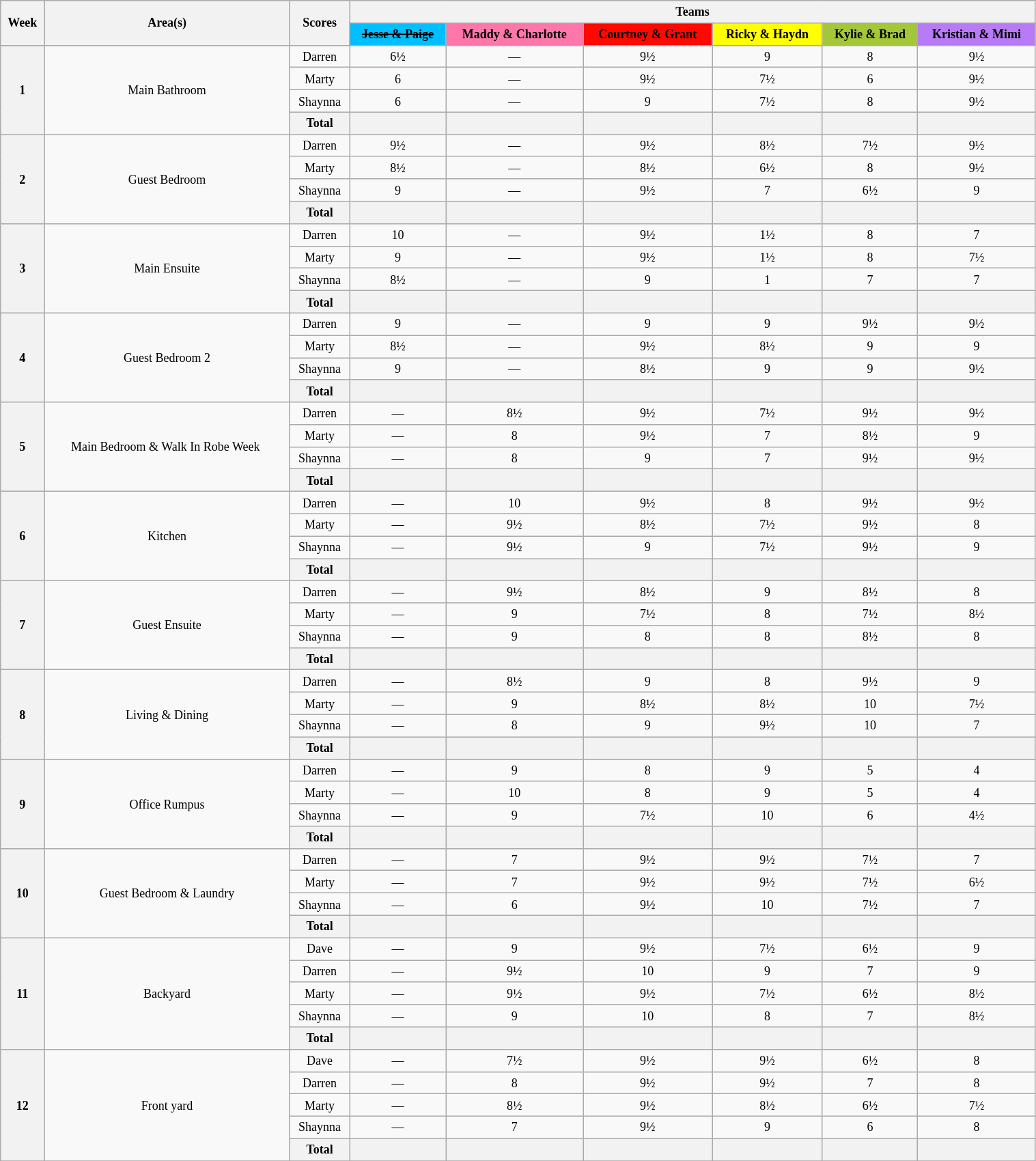<table class="wikitable" style="text-align: center; font-size: 9pt; line-height:16px; width:80%">
<tr>
<th scope="col" rowspan="2">Week</th>
<th scope="col" rowspan="2">Area(s)</th>
<th scope="col" rowspan="2">Scores</th>
<th scope="col" colspan="6">Teams</th>
</tr>
<tr>
<th style="background:#00BFFF; color:black;"><s>Jesse & Paige</s></th>
<th style="background:#FF77AA; color:black;">Maddy & Charlotte</th>
<th style="background:#FF0800; color:black;">Courtney & Grant</th>
<th style="background:yellow; color:black;">Ricky & Haydn</th>
<th style="background:#A4C639; color:black;">Kylie & Brad</th>
<th style="background:#B87BF6; color:black;">Kristian & Mimi</th>
</tr>
<tr>
<th rowspan="4">1</th>
<td rowspan="4">Main Bathroom</td>
<td>Darren</td>
<td>6½</td>
<td>—</td>
<td>9½</td>
<td>9</td>
<td>8</td>
<td>9½</td>
</tr>
<tr>
<td>Marty</td>
<td>6</td>
<td>—</td>
<td>9½</td>
<td>7½</td>
<td>6</td>
<td>9½</td>
</tr>
<tr>
<td>Shaynna</td>
<td>6</td>
<td>—</td>
<td>9</td>
<td>7½</td>
<td>8</td>
<td>9½</td>
</tr>
<tr>
<th>Total</th>
<th></th>
<th></th>
<th></th>
<th></th>
<th></th>
<th></th>
</tr>
<tr>
<th rowspan="4">2</th>
<td rowspan="4">Guest Bedroom</td>
<td>Darren</td>
<td>9½</td>
<td>—</td>
<td>9½</td>
<td>8½</td>
<td>7½</td>
<td>9½</td>
</tr>
<tr>
<td>Marty</td>
<td>8½</td>
<td>—</td>
<td>8½</td>
<td>6½</td>
<td>8</td>
<td>9½</td>
</tr>
<tr>
<td>Shaynna</td>
<td>9</td>
<td>—</td>
<td>9½</td>
<td>7</td>
<td>6½</td>
<td>9</td>
</tr>
<tr>
<th>Total</th>
<th></th>
<th></th>
<th></th>
<th></th>
<th></th>
<th></th>
</tr>
<tr>
<th rowspan="4">3</th>
<td rowspan="4">Main Ensuite</td>
<td>Darren</td>
<td>10</td>
<td>—</td>
<td>9½</td>
<td>1½</td>
<td>8</td>
<td>7</td>
</tr>
<tr>
<td>Marty</td>
<td>9</td>
<td>—</td>
<td>9½</td>
<td>1½</td>
<td>8</td>
<td>7½</td>
</tr>
<tr>
<td>Shaynna</td>
<td>8½</td>
<td>—</td>
<td>9</td>
<td>1</td>
<td>7</td>
<td>7</td>
</tr>
<tr>
<th>Total</th>
<th></th>
<th></th>
<th></th>
<th></th>
<th></th>
<th></th>
</tr>
<tr>
<th rowspan="4">4</th>
<td rowspan="4">Guest Bedroom 2</td>
<td>Darren</td>
<td>9</td>
<td>—</td>
<td>9</td>
<td>9</td>
<td>9½</td>
<td>9½</td>
</tr>
<tr>
<td>Marty</td>
<td>8½</td>
<td>—</td>
<td>9½</td>
<td>8½</td>
<td>9</td>
<td>9</td>
</tr>
<tr>
<td>Shaynna</td>
<td>9</td>
<td>—</td>
<td>8½</td>
<td>9</td>
<td>9</td>
<td>9½</td>
</tr>
<tr>
<th>Total</th>
<th></th>
<th></th>
<th></th>
<th></th>
<th></th>
<th></th>
</tr>
<tr>
<th rowspan="4">5</th>
<td rowspan="4">Main Bedroom & Walk In Robe Week </td>
<td>Darren</td>
<td>—</td>
<td>8½</td>
<td>9½</td>
<td>7½</td>
<td>9½</td>
<td>9½</td>
</tr>
<tr>
<td>Marty</td>
<td>—</td>
<td>8</td>
<td>9½</td>
<td>7</td>
<td>8½</td>
<td>9</td>
</tr>
<tr>
<td>Shaynna</td>
<td>—</td>
<td>8</td>
<td>9</td>
<td>7</td>
<td>9½</td>
<td>9½</td>
</tr>
<tr>
<th>Total</th>
<th></th>
<th></th>
<th></th>
<th></th>
<th></th>
<th></th>
</tr>
<tr>
<th rowspan="4">6</th>
<td rowspan="4">Kitchen</td>
<td>Darren</td>
<td>—</td>
<td>10</td>
<td>9½</td>
<td>8</td>
<td>9½</td>
<td>9½</td>
</tr>
<tr>
<td>Marty</td>
<td>—</td>
<td>9½</td>
<td>8½</td>
<td>7½</td>
<td>9½</td>
<td>8</td>
</tr>
<tr>
<td>Shaynna</td>
<td>—</td>
<td>9½</td>
<td>9</td>
<td>7½</td>
<td>9½</td>
<td>9</td>
</tr>
<tr>
<th>Total</th>
<th></th>
<th></th>
<th></th>
<th></th>
<th></th>
<th></th>
</tr>
<tr>
<th rowspan="4">7</th>
<td rowspan="4">Guest Ensuite</td>
<td>Darren</td>
<td>—</td>
<td>9½</td>
<td>8½</td>
<td>9</td>
<td>8½</td>
<td>8</td>
</tr>
<tr>
<td>Marty</td>
<td>—</td>
<td>9</td>
<td>7½</td>
<td>8</td>
<td>7½</td>
<td>8½</td>
</tr>
<tr>
<td>Shaynna</td>
<td>—</td>
<td>9</td>
<td>8</td>
<td>8</td>
<td>8½</td>
<td>8</td>
</tr>
<tr>
<th>Total</th>
<th></th>
<th></th>
<th></th>
<th></th>
<th></th>
<th></th>
</tr>
<tr>
<th rowspan="4">8</th>
<td rowspan="4">Living & Dining</td>
<td>Darren</td>
<td>—</td>
<td>8½</td>
<td>9</td>
<td>8</td>
<td>9½</td>
<td>9</td>
</tr>
<tr>
<td>Marty</td>
<td>—</td>
<td>9</td>
<td>8½</td>
<td>8½</td>
<td>10</td>
<td>7½</td>
</tr>
<tr>
<td>Shaynna</td>
<td>—</td>
<td>8</td>
<td>9</td>
<td>9½</td>
<td>10</td>
<td>7</td>
</tr>
<tr>
<th>Total</th>
<th></th>
<th></th>
<th></th>
<th></th>
<th></th>
<th></th>
</tr>
<tr>
<th rowspan="4">9</th>
<td rowspan="4">Office Rumpus</td>
<td>Darren</td>
<td>—</td>
<td>9</td>
<td>8</td>
<td>9</td>
<td>5</td>
<td>4</td>
</tr>
<tr>
<td>Marty</td>
<td>—</td>
<td>10</td>
<td>8</td>
<td>9</td>
<td>5</td>
<td>4</td>
</tr>
<tr>
<td>Shaynna</td>
<td>—</td>
<td>9</td>
<td>7½</td>
<td>10</td>
<td>6</td>
<td>4½</td>
</tr>
<tr>
<th>Total</th>
<th></th>
<th></th>
<th></th>
<th></th>
<th></th>
<th></th>
</tr>
<tr>
<th rowspan="4">10</th>
<td rowspan="4">Guest Bedroom & Laundry</td>
<td>Darren</td>
<td>—</td>
<td>7</td>
<td>9½</td>
<td>9½</td>
<td>7½</td>
<td>7</td>
</tr>
<tr>
<td>Marty</td>
<td>—</td>
<td>7</td>
<td>9½</td>
<td>9½</td>
<td>7½</td>
<td>6½</td>
</tr>
<tr>
<td>Shaynna</td>
<td>—</td>
<td>6</td>
<td>9½</td>
<td>10</td>
<td>7½</td>
<td>7</td>
</tr>
<tr>
<th>Total</th>
<th></th>
<th></th>
<th></th>
<th></th>
<th></th>
<th></th>
</tr>
<tr>
<th rowspan="5">11</th>
<td rowspan="5">Backyard</td>
<td>Dave</td>
<td>—</td>
<td>9</td>
<td>9½</td>
<td>7½</td>
<td>6½</td>
<td>9</td>
</tr>
<tr>
<td>Darren</td>
<td>—</td>
<td>9½</td>
<td>10</td>
<td>9</td>
<td>7</td>
<td>9</td>
</tr>
<tr>
<td>Marty</td>
<td>—</td>
<td>9½</td>
<td>9½</td>
<td>7½</td>
<td>6½</td>
<td>8½</td>
</tr>
<tr>
<td>Shaynna</td>
<td>—</td>
<td>9</td>
<td>10</td>
<td>8</td>
<td>7</td>
<td>8½</td>
</tr>
<tr>
<th>Total</th>
<th></th>
<th></th>
<th></th>
<th></th>
<th></th>
<th></th>
</tr>
<tr>
<th rowspan="5">12</th>
<td rowspan="5">Front yard</td>
<td>Dave</td>
<td>—</td>
<td>7½</td>
<td>9½</td>
<td>9½</td>
<td>6½</td>
<td>8</td>
</tr>
<tr>
<td>Darren</td>
<td>—</td>
<td>8</td>
<td>9½</td>
<td>9½</td>
<td>7</td>
<td>8</td>
</tr>
<tr>
<td>Marty</td>
<td>—</td>
<td>8½</td>
<td>9½</td>
<td>8½</td>
<td>6½</td>
<td>7½</td>
</tr>
<tr>
<td>Shaynna</td>
<td>—</td>
<td>7</td>
<td>9½</td>
<td>9</td>
<td>6</td>
<td>8</td>
</tr>
<tr>
<th>Total</th>
<th></th>
<th></th>
<th></th>
<th></th>
<th></th>
<th></th>
</tr>
<tr>
</tr>
</table>
